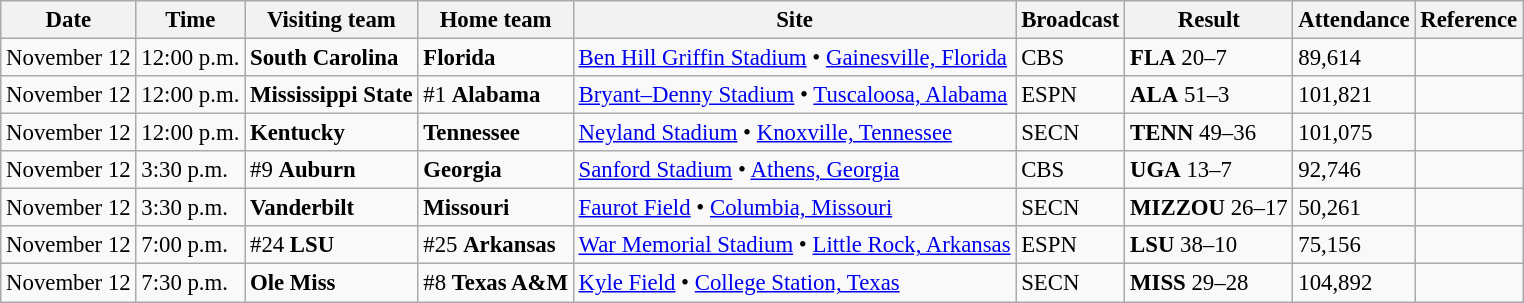<table class="wikitable" style="font-size:95%;">
<tr>
<th>Date</th>
<th>Time</th>
<th>Visiting team</th>
<th>Home team</th>
<th>Site</th>
<th>Broadcast</th>
<th>Result</th>
<th>Attendance</th>
<th class="unsortable">Reference</th>
</tr>
<tr bgcolor=>
<td>November 12</td>
<td>12:00 p.m.</td>
<td><strong>South Carolina</strong></td>
<td><strong>Florida</strong></td>
<td><a href='#'>Ben Hill Griffin Stadium</a> • <a href='#'>Gainesville, Florida</a></td>
<td>CBS</td>
<td><strong>FLA</strong> 20–7</td>
<td>89,614</td>
<td></td>
</tr>
<tr bgcolor=>
<td>November 12</td>
<td>12:00 p.m.</td>
<td><strong>Mississippi State</strong></td>
<td>#1 <strong>Alabama</strong></td>
<td><a href='#'>Bryant–Denny Stadium</a> • <a href='#'>Tuscaloosa, Alabama</a></td>
<td>ESPN</td>
<td><strong>ALA</strong> 51–3</td>
<td>101,821</td>
<td></td>
</tr>
<tr bgcolor=>
<td>November 12</td>
<td>12:00 p.m.</td>
<td><strong>Kentucky</strong></td>
<td><strong>Tennessee</strong></td>
<td><a href='#'>Neyland Stadium</a> • <a href='#'>Knoxville, Tennessee</a></td>
<td>SECN</td>
<td><strong>TENN</strong> 49–36</td>
<td>101,075</td>
<td></td>
</tr>
<tr bgcolor=>
<td>November 12</td>
<td>3:30 p.m.</td>
<td>#9 <strong>Auburn</strong></td>
<td><strong>Georgia</strong></td>
<td><a href='#'>Sanford Stadium</a> • <a href='#'>Athens, Georgia</a></td>
<td>CBS</td>
<td><strong>UGA</strong> 13–7</td>
<td>92,746</td>
<td></td>
</tr>
<tr bgcolor=>
<td>November 12</td>
<td>3:30 p.m.</td>
<td><strong>Vanderbilt</strong></td>
<td><strong>Missouri</strong></td>
<td><a href='#'>Faurot Field</a> • <a href='#'>Columbia, Missouri</a></td>
<td>SECN</td>
<td><strong>MIZZOU</strong> 26–17</td>
<td>50,261</td>
<td></td>
</tr>
<tr bgcolor=>
<td>November 12</td>
<td>7:00 p.m.</td>
<td>#24 <strong>LSU</strong></td>
<td>#25 <strong>Arkansas</strong></td>
<td><a href='#'>War Memorial Stadium</a> • <a href='#'>Little Rock, Arkansas</a></td>
<td>ESPN</td>
<td><strong>LSU</strong> 38–10</td>
<td>75,156</td>
<td></td>
</tr>
<tr bgcolor=>
<td>November 12</td>
<td>7:30 p.m.</td>
<td><strong>Ole Miss</strong></td>
<td>#8 <strong>Texas A&M</strong></td>
<td><a href='#'>Kyle Field</a> • <a href='#'>College Station, Texas</a></td>
<td>SECN</td>
<td><strong>MISS</strong> 29–28</td>
<td>104,892</td>
<td></td>
</tr>
</table>
